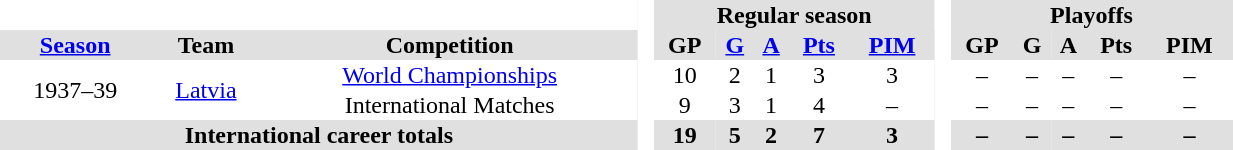<table BORDER="0" CELLPADDING="1" CELLSPACING="0" width="65%" style="text-align:center">
<tr bgcolor="#e0e0e0">
<th colspan="3" bgcolor="#ffffff"> </th>
<th rowspan="99" bgcolor="#ffffff"> </th>
<th colspan="5">Regular season</th>
<th rowspan="99" bgcolor="#ffffff"> </th>
<th colspan="5">Playoffs</th>
</tr>
<tr bgcolor="#e0e0e0">
<th><a href='#'>Season</a></th>
<th>Team</th>
<th>Competition</th>
<th>GP</th>
<th><a href='#'>G</a></th>
<th><a href='#'>A</a></th>
<th><a href='#'>Pts</a></th>
<th><a href='#'>PIM</a></th>
<th>GP</th>
<th>G</th>
<th>A</th>
<th>Pts</th>
<th>PIM</th>
</tr>
<tr ALIGN="center">
<td rowspan="2">1937–39</td>
<td rowspan="2"><a href='#'>Latvia</a></td>
<td><a href='#'>World Championships</a></td>
<td>10</td>
<td>2</td>
<td>1</td>
<td>3</td>
<td>3</td>
<td>–</td>
<td>–</td>
<td>–</td>
<td>–</td>
<td>–</td>
</tr>
<tr>
<td>International Matches</td>
<td>9</td>
<td>3</td>
<td>1</td>
<td>4</td>
<td>–</td>
<td>–</td>
<td>–</td>
<td>–</td>
<td>–</td>
<td>–</td>
</tr>
<tr ALIGN="center" bgcolor="#e0e0e0">
<th colspan="3" align="center">International career totals</th>
<th>19</th>
<th>5</th>
<th>2</th>
<th>7</th>
<th>3</th>
<th>–</th>
<th>–</th>
<th>–</th>
<th>–</th>
<th>–</th>
</tr>
</table>
